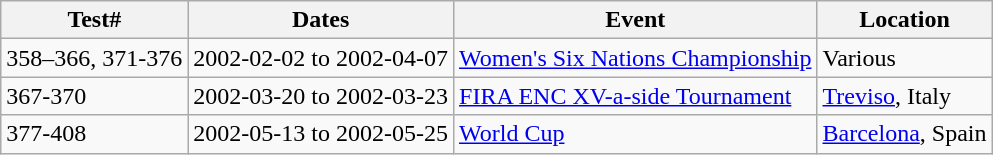<table class="wikitable">
<tr>
<th>Test#</th>
<th>Dates</th>
<th>Event</th>
<th>Location</th>
</tr>
<tr>
<td>358–366, 371-376</td>
<td>2002-02-02 to 2002-04-07</td>
<td><a href='#'>Women's Six Nations Championship</a></td>
<td>Various</td>
</tr>
<tr>
<td>367-370</td>
<td>2002-03-20 to 2002-03-23</td>
<td><a href='#'>FIRA ENC XV-a-side Tournament</a></td>
<td><a href='#'>Treviso</a>, Italy</td>
</tr>
<tr>
<td>377-408</td>
<td>2002-05-13 to 2002-05-25</td>
<td><a href='#'>World Cup</a></td>
<td><a href='#'>Barcelona</a>, Spain</td>
</tr>
</table>
